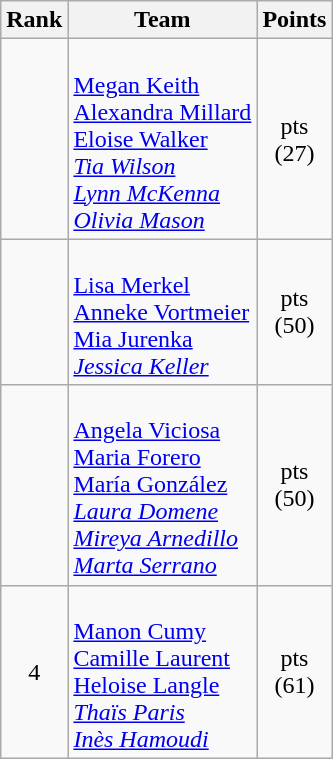<table class="wikitable sortable" style="text-align:center;">
<tr>
<th>Rank</th>
<th>Team</th>
<th>Points</th>
</tr>
<tr>
<td></td>
<td align=left><br><a href='#'>Megan Keith</a><br><a href='#'>Alexandra Millard</a><br><a href='#'>Eloise Walker</a><br><em><a href='#'>Tia Wilson</a><br><a href='#'>Lynn McKenna</a><br><a href='#'>Olivia Mason</a></em></td>
<td>pts<br>(27)</td>
</tr>
<tr>
<td></td>
<td align=left><br><a href='#'>Lisa Merkel</a><br><a href='#'>Anneke Vortmeier</a><br><a href='#'>Mia Jurenka</a><br><em><a href='#'>Jessica Keller</a></em></td>
<td>pts<br>(50)</td>
</tr>
<tr>
<td></td>
<td align=left><br><a href='#'>Angela Viciosa</a><br><a href='#'>Maria Forero</a><br><a href='#'>María González</a><br><em><a href='#'>Laura Domene</a><br><a href='#'>Mireya Arnedillo</a><br><a href='#'>Marta Serrano</a></em></td>
<td>pts<br>(50)</td>
</tr>
<tr>
<td>4</td>
<td align=left><br><a href='#'>Manon Cumy</a><br><a href='#'>Camille Laurent</a><br><a href='#'>Heloise Langle</a><br><em><a href='#'>Thaïs Paris</a><br><a href='#'>Inès Hamoudi</a></em></td>
<td>pts<br>(61)</td>
</tr>
</table>
